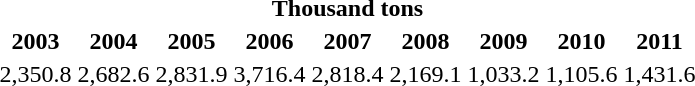<table class='standard' style='text-align: center;'>
<tr>
<th colspan=9>Thousand tons</th>
</tr>
<tr class='bright'>
<th>2003</th>
<th>2004</th>
<th>2005</th>
<th>2006</th>
<th>2007</th>
<th>2008</th>
<th>2009</th>
<th>2010</th>
<th>2011</th>
</tr>
<tr>
<td>2,350.8</td>
<td>2,682.6</td>
<td>2,831.9</td>
<td>3,716.4</td>
<td>2,818.4</td>
<td>2,169.1</td>
<td>1,033.2</td>
<td>1,105.6</td>
<td>1,431.6</td>
</tr>
</table>
